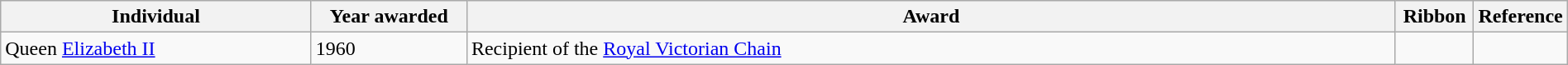<table class="wikitable" width="100%">
<tr>
<th width="20%">Individual</th>
<th width="10%">Year awarded</th>
<th width="60%">Award</th>
<th width="5%">Ribbon</th>
<th width="5%">Reference</th>
</tr>
<tr>
<td>Queen <a href='#'>Elizabeth II</a></td>
<td>1960</td>
<td>Recipient of the <a href='#'>Royal Victorian Chain</a></td>
<td></td>
<td></td>
</tr>
</table>
